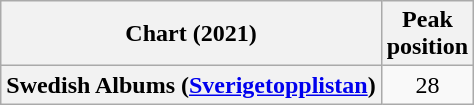<table class="wikitable sortable plainrowheaders" style="text-align:center">
<tr>
<th scope="col">Chart (2021)</th>
<th scope="col">Peak<br>position</th>
</tr>
<tr>
<th scope="row">Swedish Albums (<a href='#'>Sverigetopplistan</a>)</th>
<td>28</td>
</tr>
</table>
